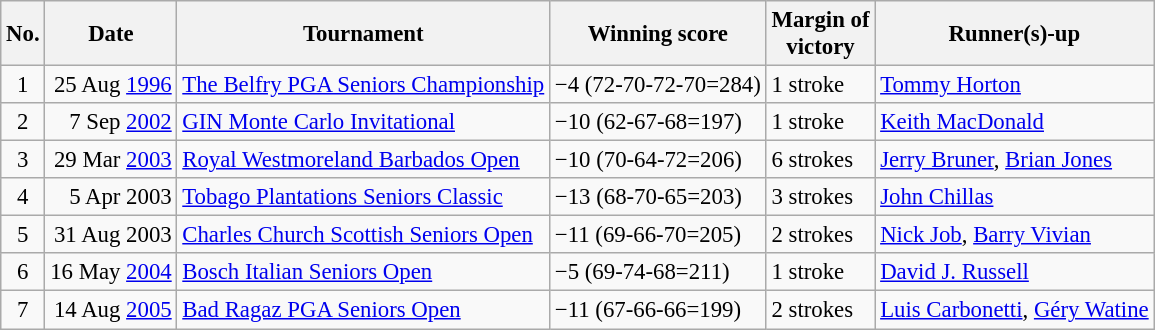<table class="wikitable" style="font-size:95%;">
<tr>
<th>No.</th>
<th>Date</th>
<th>Tournament</th>
<th>Winning score</th>
<th>Margin of<br>victory</th>
<th>Runner(s)-up</th>
</tr>
<tr>
<td align=center>1</td>
<td align=right>25 Aug <a href='#'>1996</a></td>
<td><a href='#'>The Belfry PGA Seniors Championship</a></td>
<td>−4 (72-70-72-70=284)</td>
<td>1 stroke</td>
<td> <a href='#'>Tommy Horton</a></td>
</tr>
<tr>
<td align=center>2</td>
<td align=right>7 Sep <a href='#'>2002</a></td>
<td><a href='#'>GIN Monte Carlo Invitational</a></td>
<td>−10 (62-67-68=197)</td>
<td>1 stroke</td>
<td> <a href='#'>Keith MacDonald</a></td>
</tr>
<tr>
<td align=center>3</td>
<td align=right>29 Mar <a href='#'>2003</a></td>
<td><a href='#'>Royal Westmoreland Barbados Open</a></td>
<td>−10 (70-64-72=206)</td>
<td>6 strokes</td>
<td> <a href='#'>Jerry Bruner</a>,  <a href='#'>Brian Jones</a></td>
</tr>
<tr>
<td align=center>4</td>
<td align=right>5 Apr 2003</td>
<td><a href='#'>Tobago Plantations Seniors Classic</a></td>
<td>−13 (68-70-65=203)</td>
<td>3 strokes</td>
<td> <a href='#'>John Chillas</a></td>
</tr>
<tr>
<td align=center>5</td>
<td align=right>31 Aug 2003</td>
<td><a href='#'>Charles Church Scottish Seniors Open</a></td>
<td>−11 (69-66-70=205)</td>
<td>2 strokes</td>
<td> <a href='#'>Nick Job</a>,  <a href='#'>Barry Vivian</a></td>
</tr>
<tr>
<td align=center>6</td>
<td align=right>16 May <a href='#'>2004</a></td>
<td><a href='#'>Bosch Italian Seniors Open</a></td>
<td>−5 (69-74-68=211)</td>
<td>1 stroke</td>
<td> <a href='#'>David J. Russell</a></td>
</tr>
<tr>
<td align=center>7</td>
<td align=right>14 Aug <a href='#'>2005</a></td>
<td><a href='#'>Bad Ragaz PGA Seniors Open</a></td>
<td>−11 (67-66-66=199)</td>
<td>2 strokes</td>
<td> <a href='#'>Luis Carbonetti</a>,  <a href='#'>Géry Watine</a></td>
</tr>
</table>
